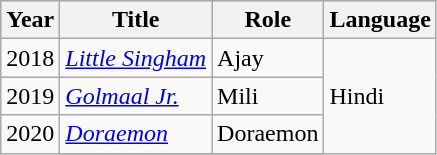<table class="wikitable sortable plainrowheaders">
<tr style="background:#ccc; text-align:center;">
<th scope="col">Year</th>
<th scope="col">Title</th>
<th scope="col">Role</th>
<th>Language</th>
</tr>
<tr>
<td>2018</td>
<td><em><a href='#'>Little Singham</a></em></td>
<td>Ajay</td>
<td rowspan="4">Hindi</td>
</tr>
<tr>
<td>2019</td>
<td><em><a href='#'>Golmaal Jr.</a></em></td>
<td>Mili</td>
</tr>
<tr>
<td rowspan="2">2020</td>
<td><em><a href='#'>Doraemon</a></em></td>
<td>Doraemon</td>
</tr>
<tr>
</tr>
</table>
